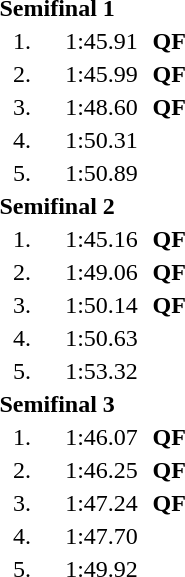<table style="text-align:center">
<tr>
<td colspan=4 align=left><strong>Semifinal 1</strong></td>
</tr>
<tr>
<td width=30>1.</td>
<td align=left></td>
<td width=60>1:45.91</td>
<td><strong>QF</strong></td>
</tr>
<tr>
<td>2.</td>
<td align=left></td>
<td>1:45.99</td>
<td><strong>QF</strong></td>
</tr>
<tr>
<td>3.</td>
<td align=left></td>
<td>1:48.60</td>
<td><strong>QF</strong></td>
</tr>
<tr>
<td>4.</td>
<td align=left></td>
<td>1:50.31</td>
<td></td>
</tr>
<tr>
<td>5.</td>
<td align=left></td>
<td>1:50.89</td>
<td></td>
</tr>
<tr>
<td colspan=4 align=left><strong>Semifinal 2</strong></td>
</tr>
<tr>
<td width=30>1.</td>
<td align=left></td>
<td width=60>1:45.16</td>
<td><strong>QF</strong></td>
</tr>
<tr>
<td>2.</td>
<td align=left></td>
<td>1:49.06</td>
<td><strong>QF</strong></td>
</tr>
<tr>
<td>3.</td>
<td align=left></td>
<td>1:50.14</td>
<td><strong>QF</strong></td>
</tr>
<tr>
<td>4.</td>
<td align=left></td>
<td>1:50.63</td>
<td></td>
</tr>
<tr>
<td>5.</td>
<td align=left></td>
<td>1:53.32</td>
<td></td>
</tr>
<tr>
<td colspan=4 align=left><strong>Semifinal 3</strong></td>
</tr>
<tr>
<td width=30>1.</td>
<td align=left></td>
<td width=60>1:46.07</td>
<td><strong>QF</strong></td>
</tr>
<tr>
<td>2.</td>
<td align=left></td>
<td>1:46.25</td>
<td><strong>QF</strong></td>
</tr>
<tr>
<td>3.</td>
<td align=left></td>
<td>1:47.24</td>
<td><strong>QF</strong></td>
</tr>
<tr>
<td>4.</td>
<td align=left></td>
<td>1:47.70</td>
<td></td>
</tr>
<tr>
<td>5.</td>
<td align=left></td>
<td>1:49.92</td>
<td></td>
</tr>
</table>
